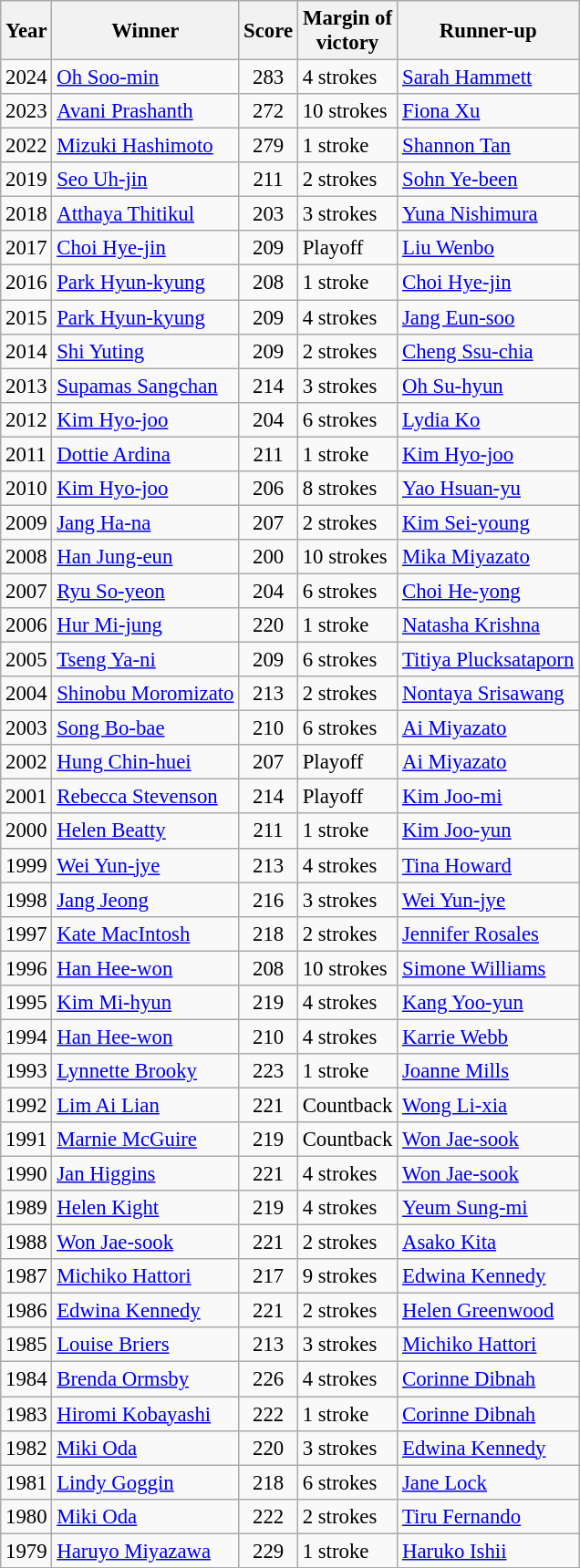<table class="wikitable" style="font-size:95%;">
<tr>
<th>Year</th>
<th>Winner</th>
<th>Score</th>
<th>Margin of<br>victory</th>
<th>Runner-up</th>
</tr>
<tr>
<td>2024</td>
<td> <a href='#'>Oh Soo-min</a></td>
<td align=center>283</td>
<td>4 strokes</td>
<td> <a href='#'>Sarah Hammett</a></td>
</tr>
<tr>
<td>2023</td>
<td> <a href='#'>Avani Prashanth</a></td>
<td align=center>272</td>
<td>10 strokes</td>
<td> <a href='#'>Fiona Xu</a></td>
</tr>
<tr>
<td>2022</td>
<td> <a href='#'>Mizuki Hashimoto</a></td>
<td align=center>279</td>
<td>1 stroke</td>
<td> <a href='#'>Shannon Tan</a></td>
</tr>
<tr>
<td>2019</td>
<td> <a href='#'>Seo Uh-jin</a></td>
<td align=center>211</td>
<td>2 strokes</td>
<td> <a href='#'>Sohn Ye-been</a></td>
</tr>
<tr>
<td>2018</td>
<td> <a href='#'>Atthaya Thitikul</a></td>
<td align=center>203</td>
<td>3 strokes</td>
<td> <a href='#'>Yuna Nishimura</a></td>
</tr>
<tr>
<td>2017</td>
<td> <a href='#'>Choi Hye-jin</a></td>
<td align=center>209</td>
<td>Playoff</td>
<td> <a href='#'>Liu Wenbo</a></td>
</tr>
<tr>
<td>2016</td>
<td> <a href='#'>Park Hyun-kyung</a></td>
<td align=center>208</td>
<td>1 stroke</td>
<td> <a href='#'>Choi Hye-jin</a></td>
</tr>
<tr>
<td>2015</td>
<td> <a href='#'>Park Hyun-kyung</a></td>
<td align=center>209</td>
<td>4 strokes</td>
<td> <a href='#'>Jang Eun-soo</a></td>
</tr>
<tr>
<td>2014</td>
<td> <a href='#'>Shi Yuting</a></td>
<td align=center>209</td>
<td>2 strokes</td>
<td> <a href='#'>Cheng Ssu-chia</a></td>
</tr>
<tr>
<td>2013</td>
<td> <a href='#'>Supamas Sangchan</a></td>
<td align=center>214</td>
<td>3 strokes</td>
<td> <a href='#'>Oh Su-hyun</a></td>
</tr>
<tr>
<td>2012</td>
<td> <a href='#'>Kim Hyo-joo</a></td>
<td align=center>204</td>
<td>6 strokes</td>
<td> <a href='#'>Lydia Ko</a></td>
</tr>
<tr>
<td>2011</td>
<td> <a href='#'>Dottie Ardina</a></td>
<td align=center>211</td>
<td>1 stroke</td>
<td> <a href='#'>Kim Hyo-joo</a></td>
</tr>
<tr>
<td>2010</td>
<td> <a href='#'>Kim Hyo-joo</a></td>
<td align=center>206</td>
<td>8 strokes</td>
<td> <a href='#'>Yao Hsuan-yu</a></td>
</tr>
<tr>
<td>2009</td>
<td> <a href='#'>Jang Ha-na</a></td>
<td align=center>207</td>
<td>2 strokes</td>
<td> <a href='#'>Kim Sei-young</a></td>
</tr>
<tr>
<td>2008</td>
<td> <a href='#'>Han Jung-eun</a></td>
<td align=center>200</td>
<td>10 strokes</td>
<td> <a href='#'>Mika Miyazato</a></td>
</tr>
<tr>
<td>2007</td>
<td> <a href='#'>Ryu So-yeon</a></td>
<td align=center>204</td>
<td>6 strokes</td>
<td> <a href='#'>Choi He-yong</a></td>
</tr>
<tr>
<td>2006</td>
<td> <a href='#'>Hur Mi-jung</a></td>
<td align=center>220</td>
<td>1 stroke</td>
<td> <a href='#'>Natasha Krishna</a></td>
</tr>
<tr>
<td>2005</td>
<td> <a href='#'>Tseng Ya-ni</a></td>
<td align=center>209</td>
<td>6 strokes</td>
<td> <a href='#'>Titiya Plucksataporn</a></td>
</tr>
<tr>
<td>2004</td>
<td> <a href='#'>Shinobu Moromizato</a></td>
<td align=center>213</td>
<td>2 strokes</td>
<td> <a href='#'>Nontaya Srisawang</a></td>
</tr>
<tr>
<td>2003</td>
<td> <a href='#'>Song Bo-bae</a></td>
<td align=center>210</td>
<td>6 strokes</td>
<td> <a href='#'>Ai Miyazato</a></td>
</tr>
<tr>
<td>2002</td>
<td> <a href='#'>Hung Chin-huei</a></td>
<td align=center>207</td>
<td>Playoff</td>
<td> <a href='#'>Ai Miyazato</a></td>
</tr>
<tr>
<td>2001</td>
<td> <a href='#'>Rebecca Stevenson</a></td>
<td align=center>214</td>
<td>Playoff</td>
<td> <a href='#'>Kim Joo-mi</a></td>
</tr>
<tr>
<td>2000</td>
<td> <a href='#'>Helen Beatty</a></td>
<td align=center>211</td>
<td>1 stroke</td>
<td> <a href='#'>Kim Joo-yun</a></td>
</tr>
<tr>
<td>1999</td>
<td> <a href='#'>Wei Yun-jye</a></td>
<td align=center>213</td>
<td>4 strokes</td>
<td> <a href='#'>Tina Howard</a></td>
</tr>
<tr>
<td>1998</td>
<td> <a href='#'>Jang Jeong</a></td>
<td align=center>216</td>
<td>3 strokes</td>
<td> <a href='#'>Wei Yun-jye</a></td>
</tr>
<tr>
<td>1997</td>
<td> <a href='#'>Kate MacIntosh</a></td>
<td align=center>218</td>
<td>2 strokes</td>
<td> <a href='#'>Jennifer Rosales</a></td>
</tr>
<tr>
<td>1996</td>
<td> <a href='#'>Han Hee-won</a></td>
<td align=center>208</td>
<td>10 strokes</td>
<td> <a href='#'>Simone Williams</a></td>
</tr>
<tr>
<td>1995</td>
<td> <a href='#'>Kim Mi-hyun</a></td>
<td align=center>219</td>
<td>4 strokes</td>
<td> <a href='#'>Kang Yoo-yun</a></td>
</tr>
<tr>
<td>1994</td>
<td> <a href='#'>Han Hee-won</a></td>
<td align=center>210</td>
<td>4 strokes</td>
<td> <a href='#'>Karrie Webb</a></td>
</tr>
<tr>
<td>1993</td>
<td> <a href='#'>Lynnette Brooky</a></td>
<td align=center>223</td>
<td>1 stroke</td>
<td> <a href='#'>Joanne Mills</a></td>
</tr>
<tr>
<td>1992</td>
<td> <a href='#'>Lim Ai Lian</a></td>
<td align=center>221</td>
<td>Countback</td>
<td> <a href='#'>Wong Li-xia</a></td>
</tr>
<tr>
<td>1991</td>
<td> <a href='#'>Marnie McGuire</a></td>
<td align=center>219</td>
<td>Countback</td>
<td> <a href='#'>Won Jae-sook</a></td>
</tr>
<tr>
<td>1990</td>
<td> <a href='#'>Jan Higgins</a></td>
<td align=center>221</td>
<td>4 strokes</td>
<td> <a href='#'>Won Jae-sook</a></td>
</tr>
<tr>
<td>1989</td>
<td> <a href='#'>Helen Kight</a></td>
<td align=center>219</td>
<td>4 strokes</td>
<td> <a href='#'>Yeum Sung-mi</a></td>
</tr>
<tr>
<td>1988</td>
<td> <a href='#'>Won Jae-sook</a></td>
<td align=center>221</td>
<td>2 strokes</td>
<td> <a href='#'>Asako Kita</a></td>
</tr>
<tr>
<td>1987</td>
<td> <a href='#'>Michiko Hattori</a></td>
<td align=center>217</td>
<td>9 strokes</td>
<td> <a href='#'>Edwina Kennedy</a></td>
</tr>
<tr>
<td>1986</td>
<td> <a href='#'>Edwina Kennedy</a></td>
<td align=center>221</td>
<td>2 strokes</td>
<td> <a href='#'>Helen Greenwood</a></td>
</tr>
<tr>
<td>1985</td>
<td> <a href='#'>Louise Briers</a></td>
<td align=center>213</td>
<td>3 strokes</td>
<td> <a href='#'>Michiko Hattori</a></td>
</tr>
<tr>
<td>1984</td>
<td> <a href='#'>Brenda Ormsby</a></td>
<td align=center>226</td>
<td>4 strokes</td>
<td> <a href='#'>Corinne Dibnah</a></td>
</tr>
<tr>
<td>1983</td>
<td> <a href='#'>Hiromi Kobayashi</a></td>
<td align=center>222</td>
<td>1 stroke</td>
<td> <a href='#'>Corinne Dibnah</a></td>
</tr>
<tr>
<td>1982</td>
<td> <a href='#'>Miki Oda</a></td>
<td align=center>220</td>
<td>3 strokes</td>
<td> <a href='#'>Edwina Kennedy</a></td>
</tr>
<tr>
<td>1981</td>
<td> <a href='#'>Lindy Goggin</a></td>
<td align=center>218</td>
<td>6 strokes</td>
<td> <a href='#'>Jane Lock</a></td>
</tr>
<tr>
<td>1980</td>
<td> <a href='#'>Miki Oda</a></td>
<td align=center>222</td>
<td>2 strokes</td>
<td> <a href='#'>Tiru Fernando</a></td>
</tr>
<tr>
<td>1979</td>
<td> <a href='#'>Haruyo Miyazawa</a></td>
<td align=center>229</td>
<td>1 stroke</td>
<td> <a href='#'>Haruko Ishii</a></td>
</tr>
</table>
